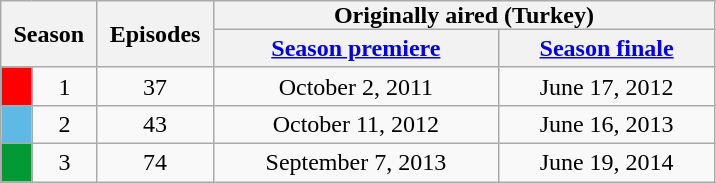<table class="wikitable">
<tr>
<th style="padding: 0px 8px" rowspan="2" colspan="2">Season</th>
<th style="padding: 0px 8px" rowspan="2">Episodes</th>
<th style="padding: 0px 80px" colspan="2">Originally aired (Turkey)</th>
</tr>
<tr>
<th><a href='#'>Season premiere</a></th>
<th><a href='#'>Season finale</a></th>
</tr>
<tr>
<td style="background:#FF0000; color:#100; text-align:center;"></td>
<td style="text-align:center;">1</td>
<td style="text-align:center;">37</td>
<td style="text-align:center;">October 2, 2011</td>
<td style="text-align:center;">June 17, 2012</td>
</tr>
<tr>
<td style="background:#5EB9E4; color:#100; text-align:center;"></td>
<td style="text-align:center;">2</td>
<td style="text-align:center;">43</td>
<td style="text-align:center;">October 11, 2012</td>
<td style="text-align:center;">June 16, 2013</td>
</tr>
<tr>
<td style="background:#009933; color:#100; text-align:center;"></td>
<td style="text-align:center;">3</td>
<td style="text-align:center;">74</td>
<td style="text-align:center;">September 7, 2013</td>
<td style="text-align:center;">June 19, 2014</td>
</tr>
</table>
